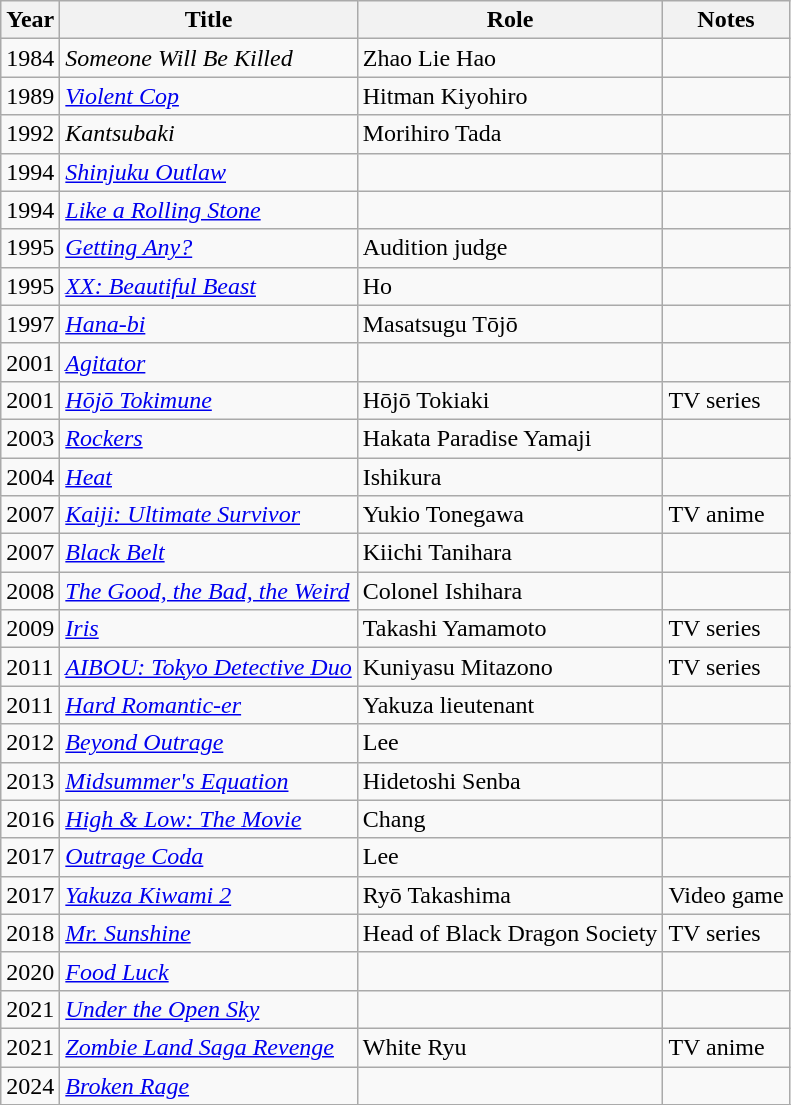<table class="wikitable sortable">
<tr>
<th>Year</th>
<th>Title</th>
<th>Role</th>
<th class="unsortable">Notes</th>
</tr>
<tr>
<td>1984</td>
<td><em>Someone Will Be Killed</em></td>
<td>Zhao Lie Hao</td>
<td></td>
</tr>
<tr>
<td>1989</td>
<td><em><a href='#'>Violent Cop</a></em></td>
<td>Hitman Kiyohiro</td>
<td></td>
</tr>
<tr>
<td>1992</td>
<td><em>Kantsubaki</em></td>
<td>Morihiro Tada</td>
<td></td>
</tr>
<tr>
<td>1994</td>
<td><em><a href='#'>Shinjuku Outlaw</a></em></td>
<td></td>
<td></td>
</tr>
<tr>
<td>1994</td>
<td><em><a href='#'>Like a Rolling Stone</a></em></td>
<td></td>
<td></td>
</tr>
<tr>
<td>1995</td>
<td><em><a href='#'>Getting Any?</a></em></td>
<td>Audition judge</td>
<td></td>
</tr>
<tr>
<td>1995</td>
<td><em><a href='#'>XX: Beautiful Beast</a></em></td>
<td>Ho</td>
<td></td>
</tr>
<tr>
<td>1997</td>
<td><em><a href='#'>Hana-bi</a></em></td>
<td>Masatsugu Tōjō</td>
<td></td>
</tr>
<tr>
<td>2001</td>
<td><em><a href='#'>Agitator</a></em></td>
<td></td>
<td></td>
</tr>
<tr>
<td>2001</td>
<td><em><a href='#'>Hōjō Tokimune</a></em></td>
<td>Hōjō Tokiaki</td>
<td>TV series</td>
</tr>
<tr>
<td>2003</td>
<td><em><a href='#'>Rockers</a></em></td>
<td>Hakata Paradise Yamaji</td>
<td></td>
</tr>
<tr>
<td>2004</td>
<td><em><a href='#'>Heat</a></em></td>
<td>Ishikura</td>
<td></td>
</tr>
<tr>
<td>2007</td>
<td><em><a href='#'>Kaiji: Ultimate Survivor</a></em></td>
<td>Yukio Tonegawa</td>
<td>TV anime</td>
</tr>
<tr>
<td>2007</td>
<td><em><a href='#'>Black Belt</a></em></td>
<td>Kiichi Tanihara</td>
<td></td>
</tr>
<tr>
<td>2008</td>
<td><em><a href='#'>The Good, the Bad, the Weird</a></em></td>
<td>Colonel Ishihara</td>
<td></td>
</tr>
<tr>
<td>2009</td>
<td><em><a href='#'>Iris</a></em></td>
<td>Takashi Yamamoto</td>
<td>TV series</td>
</tr>
<tr>
<td>2011</td>
<td><em><a href='#'>AIBOU: Tokyo Detective Duo</a></em></td>
<td>Kuniyasu Mitazono</td>
<td>TV series</td>
</tr>
<tr>
<td>2011</td>
<td><em><a href='#'>Hard Romantic-er</a></em></td>
<td>Yakuza lieutenant</td>
<td></td>
</tr>
<tr>
<td>2012</td>
<td><em><a href='#'>Beyond Outrage</a></em></td>
<td>Lee</td>
<td></td>
</tr>
<tr>
<td>2013</td>
<td><em><a href='#'>Midsummer's Equation</a></em></td>
<td>Hidetoshi Senba</td>
<td></td>
</tr>
<tr>
<td>2016</td>
<td><em><a href='#'>High & Low: The Movie</a></em></td>
<td>Chang</td>
<td></td>
</tr>
<tr>
<td>2017</td>
<td><em><a href='#'>Outrage Coda</a></em></td>
<td>Lee</td>
<td></td>
</tr>
<tr>
<td>2017</td>
<td><em><a href='#'>Yakuza Kiwami 2</a></em></td>
<td>Ryō Takashima</td>
<td>Video game</td>
</tr>
<tr>
<td>2018</td>
<td><em><a href='#'>Mr. Sunshine</a></em></td>
<td>Head of Black Dragon Society</td>
<td>TV series</td>
</tr>
<tr>
<td>2020</td>
<td><em><a href='#'>Food Luck</a></em></td>
<td></td>
<td></td>
</tr>
<tr>
<td>2021</td>
<td><em><a href='#'>Under the Open Sky</a></em></td>
<td></td>
<td></td>
</tr>
<tr>
<td>2021</td>
<td><em><a href='#'>Zombie Land Saga Revenge</a></em></td>
<td>White Ryu</td>
<td>TV anime</td>
</tr>
<tr>
<td>2024</td>
<td><em><a href='#'>Broken Rage</a></em></td>
<td></td>
<td></td>
</tr>
<tr>
</tr>
</table>
